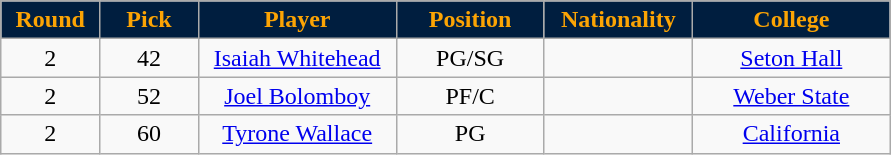<table class="wikitable sortable sortable">
<tr>
<th style="background:#001e3f; color:#fca404" width="10%">Round</th>
<th style="background:#001e3f; color:#fca404" width="10%">Pick</th>
<th style="background:#001e3f; color:#fca404" width="20%">Player</th>
<th style="background:#001e3f; color:#fca404" width="15%">Position</th>
<th style="background:#001e3f; color:#fca404" width="15%">Nationality</th>
<th style="background:#001e3f; color:#fca404" width="20%">College</th>
</tr>
<tr style="text-align: center">
<td>2</td>
<td>42</td>
<td><a href='#'>Isaiah Whitehead</a></td>
<td>PG/SG</td>
<td></td>
<td><a href='#'>Seton Hall</a></td>
</tr>
<tr style="text-align: center">
<td>2</td>
<td>52</td>
<td><a href='#'>Joel Bolomboy</a></td>
<td>PF/C</td>
<td></td>
<td><a href='#'>Weber State</a></td>
</tr>
<tr style="text-align: center">
<td>2</td>
<td>60</td>
<td><a href='#'>Tyrone Wallace</a></td>
<td>PG</td>
<td></td>
<td><a href='#'>California</a></td>
</tr>
</table>
